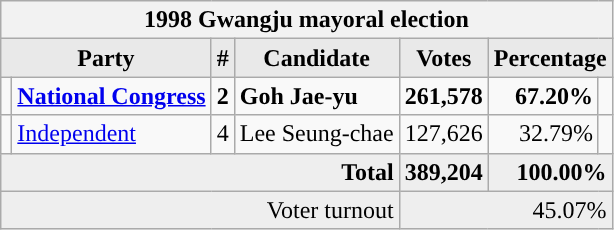<table class="wikitable">
<tr>
<th colspan="7">1998 Gwangju mayoral election</th>
</tr>
<tr>
<th style="background-color:#E9E9E9" colspan=2>Party</th>
<th style="background-color:#E9E9E9">#</th>
<th style="background-color:#E9E9E9">Candidate</th>
<th style="background-color:#E9E9E9">Votes</th>
<th style="background-color:#E9E9E9" colspan=2>Percentage</th>
</tr>
<tr style="font-weight:bold">
<td></td>
<td align=left><a href='#'>National Congress</a></td>
<td align=center>2</td>
<td align=left>Goh Jae-yu</td>
<td align=right>261,578</td>
<td align=right>67.20%</td>
<td align=right></td>
</tr>
<tr>
<td></td>
<td align=left><a href='#'>Independent</a></td>
<td align=center>4</td>
<td align=left>Lee Seung-chae</td>
<td align=right>127,626</td>
<td align=right>32.79%</td>
<td align=right></td>
</tr>
<tr bgcolor="#EEEEEE" style="font-weight:bold">
<td colspan="4" align=right>Total</td>
<td align=right>389,204</td>
<td align=right colspan=2>100.00%</td>
</tr>
<tr bgcolor="#EEEEEE">
<td colspan="4" align="right">Voter turnout</td>
<td colspan="3" align="right">45.07%</td>
</tr>
</table>
